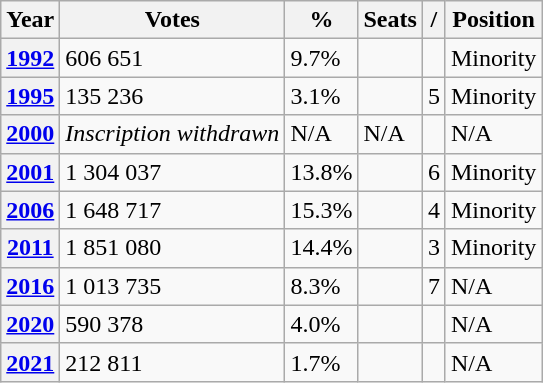<table class="wikitable">
<tr>
<th>Year</th>
<th>Votes</th>
<th>%</th>
<th>Seats</th>
<th>/</th>
<th>Position</th>
</tr>
<tr>
<th><a href='#'>1992</a></th>
<td>606 651</td>
<td>9.7%</td>
<td></td>
<td></td>
<td>Minority</td>
</tr>
<tr>
<th><a href='#'>1995</a></th>
<td>135 236</td>
<td>3.1%</td>
<td></td>
<td> 5</td>
<td>Minority</td>
</tr>
<tr>
<th><a href='#'>2000</a></th>
<td><em>Inscription withdrawn</em></td>
<td>N/A</td>
<td>N/A</td>
<td></td>
<td>N/A</td>
</tr>
<tr>
<th><a href='#'>2001</a></th>
<td>1 304 037 </td>
<td>13.8%</td>
<td></td>
<td> 6</td>
<td>Minority</td>
</tr>
<tr>
<th><a href='#'>2006</a></th>
<td>1 648 717 </td>
<td>15.3%</td>
<td></td>
<td> 4</td>
<td>Minority</td>
</tr>
<tr>
<th><a href='#'>2011</a></th>
<td>1 851 080 </td>
<td>14.4%</td>
<td></td>
<td> 3</td>
<td>Minority</td>
</tr>
<tr>
<th><a href='#'>2016</a></th>
<td>1 013 735 </td>
<td>8.3%</td>
<td></td>
<td> 7</td>
<td>N/A</td>
</tr>
<tr>
<th><a href='#'>2020</a></th>
<td>590 378</td>
<td>4.0%</td>
<td></td>
<td></td>
<td>N/A</td>
</tr>
<tr>
<th><a href='#'>2021</a></th>
<td>212 811</td>
<td>1.7%</td>
<td></td>
<td></td>
<td>N/A</td>
</tr>
</table>
